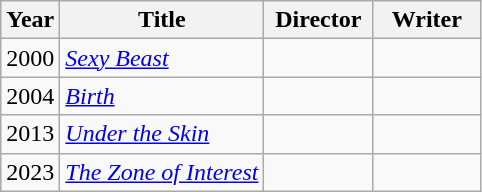<table class="wikitable">
<tr>
<th>Year</th>
<th>Title</th>
<th width=65>Director</th>
<th width=65>Writer</th>
</tr>
<tr>
<td>2000</td>
<td><em><a href='#'>Sexy Beast</a></em></td>
<td></td>
<td></td>
</tr>
<tr>
<td>2004</td>
<td><em><a href='#'>Birth</a></em></td>
<td></td>
<td></td>
</tr>
<tr>
<td>2013</td>
<td><em><a href='#'>Under the Skin</a></em></td>
<td></td>
<td></td>
</tr>
<tr>
<td>2023</td>
<td><em><a href='#'>The Zone of Interest</a></em></td>
<td></td>
<td></td>
</tr>
</table>
